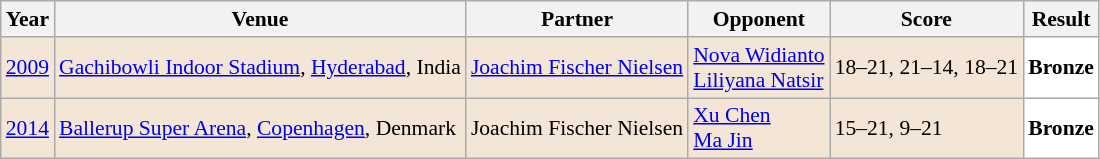<table class="sortable wikitable" style="font-size: 90%;">
<tr>
<th>Year</th>
<th>Venue</th>
<th>Partner</th>
<th>Opponent</th>
<th>Score</th>
<th>Result</th>
</tr>
<tr style="background:#F3E6D7">
<td align="center"><a href='#'>2009</a></td>
<td align="left"><a href='#'>Gachibowli Indoor Stadium</a>, <a href='#'>Hyderabad</a>, India</td>
<td align="left"> <a href='#'>Joachim Fischer Nielsen</a></td>
<td align="left"> <a href='#'>Nova Widianto</a> <br>  <a href='#'>Liliyana Natsir</a></td>
<td align="left">18–21, 21–14, 18–21</td>
<td style="text-align:left; background:white"> <strong>Bronze</strong></td>
</tr>
<tr style="background:#F3E6D7">
<td align="center"><a href='#'>2014</a></td>
<td align="left"><a href='#'>Ballerup Super Arena</a>, <a href='#'>Copenhagen</a>, Denmark</td>
<td align="left"> Joachim Fischer Nielsen</td>
<td align="left"> <a href='#'>Xu Chen</a> <br>  <a href='#'>Ma Jin</a></td>
<td align="left">15–21, 9–21</td>
<td style="text-align:left; background:white"> <strong>Bronze</strong></td>
</tr>
</table>
